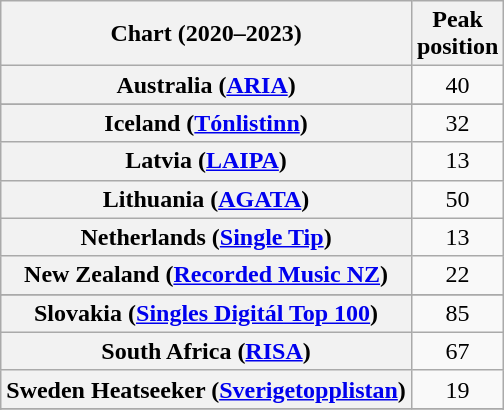<table class="wikitable sortable plainrowheaders" style="text-align:center">
<tr>
<th scope="col">Chart (2020–2023)</th>
<th scope="col">Peak<br>position</th>
</tr>
<tr>
<th scope="row">Australia (<a href='#'>ARIA</a>)</th>
<td>40</td>
</tr>
<tr>
</tr>
<tr>
<th scope="row">Iceland (<a href='#'>Tónlistinn</a>)</th>
<td>32</td>
</tr>
<tr>
<th scope="row">Latvia (<a href='#'>LAIPA</a>)</th>
<td>13</td>
</tr>
<tr>
<th scope="row">Lithuania (<a href='#'>AGATA</a>)</th>
<td>50</td>
</tr>
<tr>
<th scope="row">Netherlands (<a href='#'>Single Tip</a>)</th>
<td>13</td>
</tr>
<tr>
<th scope="row">New Zealand (<a href='#'>Recorded Music NZ</a>)</th>
<td>22</td>
</tr>
<tr>
</tr>
<tr>
<th scope="row">Slovakia (<a href='#'>Singles Digitál Top 100</a>)</th>
<td>85</td>
</tr>
<tr>
<th scope="row">South Africa (<a href='#'>RISA</a>)</th>
<td>67</td>
</tr>
<tr>
<th scope="row">Sweden Heatseeker (<a href='#'>Sverigetopplistan</a>)</th>
<td>19</td>
</tr>
<tr>
</tr>
<tr>
</tr>
</table>
